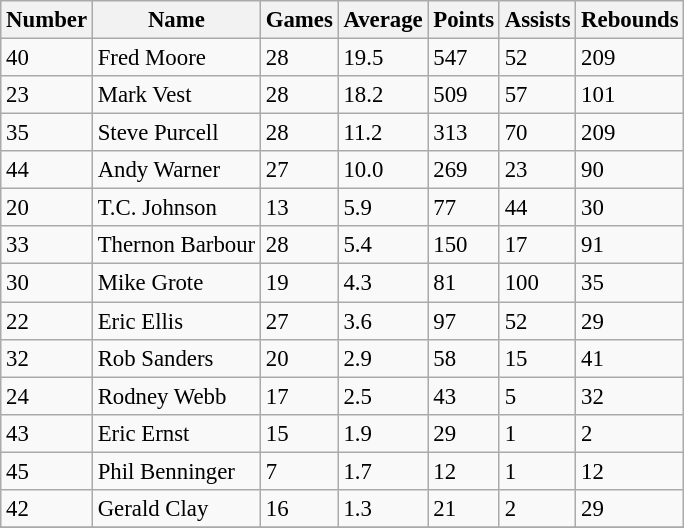<table class="wikitable" style="font-size: 95%;">
<tr>
<th>Number</th>
<th>Name</th>
<th>Games</th>
<th>Average</th>
<th>Points</th>
<th>Assists</th>
<th>Rebounds</th>
</tr>
<tr>
<td>40</td>
<td>Fred Moore</td>
<td>28</td>
<td>19.5</td>
<td>547</td>
<td>52</td>
<td>209</td>
</tr>
<tr>
<td>23</td>
<td>Mark Vest</td>
<td>28</td>
<td>18.2</td>
<td>509</td>
<td>57</td>
<td>101</td>
</tr>
<tr>
<td>35</td>
<td>Steve Purcell</td>
<td>28</td>
<td>11.2</td>
<td>313</td>
<td>70</td>
<td>209</td>
</tr>
<tr>
<td>44</td>
<td>Andy Warner</td>
<td>27</td>
<td>10.0</td>
<td>269</td>
<td>23</td>
<td>90</td>
</tr>
<tr>
<td>20</td>
<td>T.C. Johnson</td>
<td>13</td>
<td>5.9</td>
<td>77</td>
<td>44</td>
<td>30</td>
</tr>
<tr>
<td>33</td>
<td>Thernon Barbour</td>
<td>28</td>
<td>5.4</td>
<td>150</td>
<td>17</td>
<td>91</td>
</tr>
<tr>
<td>30</td>
<td>Mike Grote</td>
<td>19</td>
<td>4.3</td>
<td>81</td>
<td>100</td>
<td>35</td>
</tr>
<tr>
<td>22</td>
<td>Eric Ellis</td>
<td>27</td>
<td>3.6</td>
<td>97</td>
<td>52</td>
<td>29</td>
</tr>
<tr>
<td>32</td>
<td>Rob Sanders</td>
<td>20</td>
<td>2.9</td>
<td>58</td>
<td>15</td>
<td>41</td>
</tr>
<tr>
<td>24</td>
<td>Rodney Webb</td>
<td>17</td>
<td>2.5</td>
<td>43</td>
<td>5</td>
<td>32</td>
</tr>
<tr>
<td>43</td>
<td>Eric Ernst</td>
<td>15</td>
<td>1.9</td>
<td>29</td>
<td>1</td>
<td>2</td>
</tr>
<tr>
<td>45</td>
<td>Phil Benninger</td>
<td>7</td>
<td>1.7</td>
<td>12</td>
<td>1</td>
<td>12</td>
</tr>
<tr>
<td>42</td>
<td>Gerald Clay</td>
<td>16</td>
<td>1.3</td>
<td>21</td>
<td>2</td>
<td>29</td>
</tr>
<tr>
</tr>
</table>
